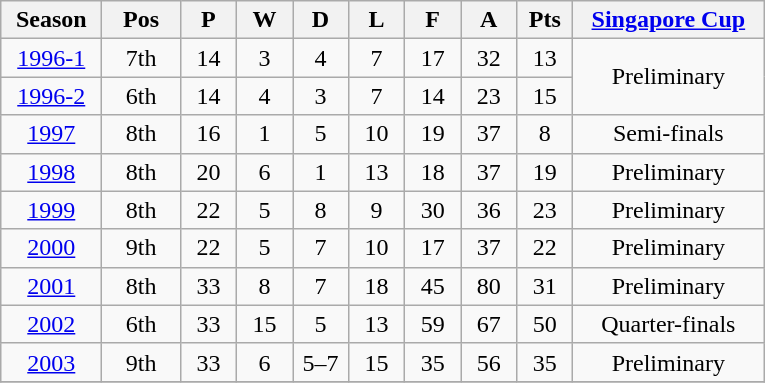<table class="wikitable" style="text-align: center">
<tr>
<th width="60" scope="col">Season</th>
<th width="45" scope="col">Pos</th>
<th width="30" scope="col">P</th>
<th width="30" scope="col">W</th>
<th width="30" scope="col">D</th>
<th width="30" scope="col">L</th>
<th width="30" scope="col">F</th>
<th width="30" scope="col">A</th>
<th width="30" scope="col">Pts</th>
<th width="120" scope="col"><a href='#'>Singapore Cup</a></th>
</tr>
<tr>
<td><a href='#'>1996-1</a></td>
<td>7th</td>
<td>14</td>
<td>3</td>
<td>4</td>
<td>7</td>
<td>17</td>
<td>32</td>
<td>13</td>
<td rowspan="2">Preliminary</td>
</tr>
<tr>
<td><a href='#'>1996-2</a></td>
<td>6th</td>
<td>14</td>
<td>4</td>
<td>3</td>
<td>7</td>
<td>14</td>
<td>23</td>
<td>15</td>
</tr>
<tr>
<td><a href='#'>1997</a></td>
<td>8th</td>
<td>16</td>
<td>1</td>
<td>5</td>
<td>10</td>
<td>19</td>
<td>37</td>
<td>8</td>
<td>Semi-finals</td>
</tr>
<tr>
<td><a href='#'>1998</a></td>
<td>8th</td>
<td>20</td>
<td>6</td>
<td>1</td>
<td>13</td>
<td>18</td>
<td>37</td>
<td>19</td>
<td>Preliminary</td>
</tr>
<tr>
<td><a href='#'>1999</a></td>
<td>8th</td>
<td>22</td>
<td>5</td>
<td>8</td>
<td>9</td>
<td>30</td>
<td>36</td>
<td>23</td>
<td>Preliminary</td>
</tr>
<tr>
<td><a href='#'>2000</a></td>
<td>9th</td>
<td>22</td>
<td>5</td>
<td>7</td>
<td>10</td>
<td>17</td>
<td>37</td>
<td>22</td>
<td>Preliminary</td>
</tr>
<tr>
<td><a href='#'>2001</a></td>
<td>8th</td>
<td>33</td>
<td>8</td>
<td>7</td>
<td>18</td>
<td>45</td>
<td>80</td>
<td>31</td>
<td>Preliminary</td>
</tr>
<tr>
<td><a href='#'>2002</a></td>
<td>6th</td>
<td>33</td>
<td>15</td>
<td>5</td>
<td>13</td>
<td>59</td>
<td>67</td>
<td>50</td>
<td>Quarter-finals</td>
</tr>
<tr>
<td><a href='#'>2003</a></td>
<td>9th</td>
<td>33</td>
<td>6</td>
<td>5–7</td>
<td>15</td>
<td>35</td>
<td>56</td>
<td>35</td>
<td>Preliminary</td>
</tr>
<tr>
</tr>
</table>
